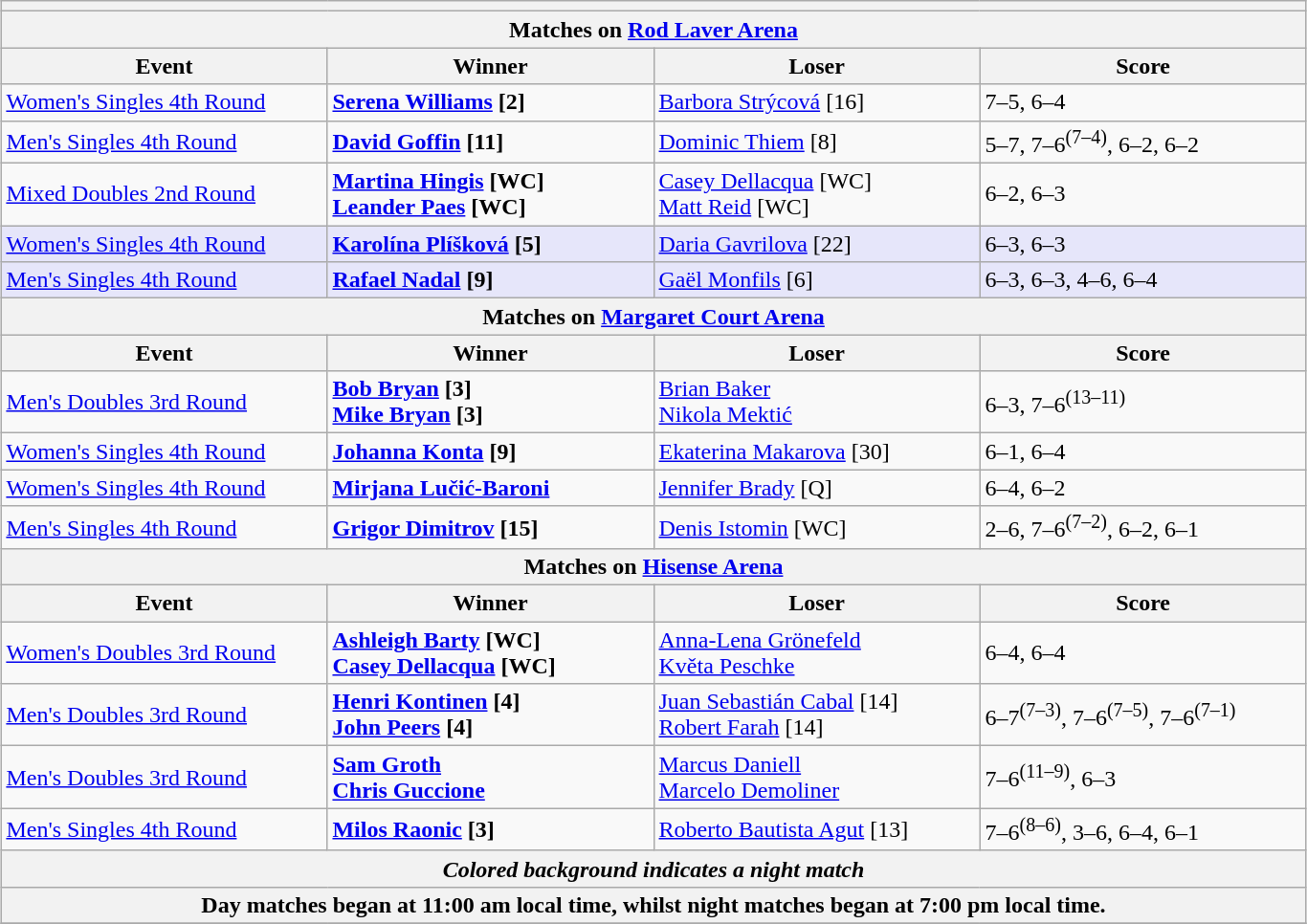<table class="wikitable collapsible uncollapsed" style="margin:1em auto;">
<tr>
<th colspan=4></th>
</tr>
<tr>
<th colspan=4><strong>Matches on <a href='#'>Rod Laver Arena</a></strong></th>
</tr>
<tr>
<th style="width:220px;">Event</th>
<th style="width:220px;">Winner</th>
<th style="width:220px;">Loser</th>
<th style="width:220px;">Score</th>
</tr>
<tr>
<td><a href='#'>Women's Singles 4th Round</a></td>
<td><strong> <a href='#'>Serena Williams</a> [2]</strong></td>
<td> <a href='#'>Barbora Strýcová</a> [16]</td>
<td>7–5, 6–4</td>
</tr>
<tr>
<td><a href='#'>Men's Singles 4th Round</a></td>
<td><strong> <a href='#'>David Goffin</a> [11]</strong></td>
<td> <a href='#'>Dominic Thiem</a> [8]</td>
<td>5–7, 7–6<sup>(7–4)</sup>, 6–2, 6–2</td>
</tr>
<tr>
<td><a href='#'>Mixed Doubles 2nd Round</a></td>
<td><strong> <a href='#'>Martina Hingis</a> [WC]<br> <a href='#'>Leander Paes</a> [WC]</strong></td>
<td> <a href='#'>Casey Dellacqua</a> [WC]<br> <a href='#'>Matt Reid</a> [WC]</td>
<td>6–2, 6–3</td>
</tr>
<tr bgcolor="lavender">
<td><a href='#'>Women's Singles 4th Round</a></td>
<td><strong> <a href='#'>Karolína Plíšková</a> [5]</strong></td>
<td> <a href='#'>Daria Gavrilova</a> [22]</td>
<td>6–3, 6–3</td>
</tr>
<tr bgcolor="lavender">
<td><a href='#'>Men's Singles 4th Round</a></td>
<td><strong> <a href='#'>Rafael Nadal</a> [9]</strong></td>
<td> <a href='#'>Gaël Monfils</a> [6]</td>
<td>6–3, 6–3, 4–6, 6–4</td>
</tr>
<tr>
<th colspan=4><strong>Matches on <a href='#'>Margaret Court Arena</a></strong></th>
</tr>
<tr>
<th style="width:220px;">Event</th>
<th style="width:220px;">Winner</th>
<th style="width:220px;">Loser</th>
<th style="width:220px;">Score</th>
</tr>
<tr>
<td><a href='#'>Men's Doubles 3rd Round</a></td>
<td><strong> <a href='#'>Bob Bryan</a> [3]<br> <a href='#'>Mike Bryan</a> [3]</strong></td>
<td> <a href='#'>Brian Baker</a><br> <a href='#'>Nikola Mektić</a></td>
<td>6–3, 7–6<sup>(13–11)</sup></td>
</tr>
<tr>
<td><a href='#'>Women's Singles 4th Round</a></td>
<td><strong> <a href='#'>Johanna Konta</a> [9]</strong></td>
<td> <a href='#'>Ekaterina Makarova</a> [30]</td>
<td>6–1, 6–4</td>
</tr>
<tr>
<td><a href='#'>Women's Singles 4th Round</a></td>
<td><strong> <a href='#'>Mirjana Lučić-Baroni</a></strong></td>
<td> <a href='#'>Jennifer Brady</a> [Q]</td>
<td>6–4, 6–2</td>
</tr>
<tr>
<td><a href='#'>Men's Singles 4th Round</a></td>
<td><strong> <a href='#'>Grigor Dimitrov</a> [15]</strong></td>
<td> <a href='#'>Denis Istomin</a> [WC]</td>
<td>2–6, 7–6<sup>(7–2)</sup>, 6–2, 6–1</td>
</tr>
<tr>
<th colspan=4><strong>Matches on <a href='#'>Hisense Arena</a></strong></th>
</tr>
<tr>
<th style="width:220px;">Event</th>
<th style="width:220px;">Winner</th>
<th style="width:220px;">Loser</th>
<th style="width:220px;">Score</th>
</tr>
<tr>
<td><a href='#'>Women's Doubles 3rd Round</a></td>
<td><strong> <a href='#'>Ashleigh Barty</a> [WC]<br> <a href='#'>Casey Dellacqua</a> [WC]</strong></td>
<td> <a href='#'>Anna-Lena Grönefeld</a><br> <a href='#'>Květa Peschke</a></td>
<td>6–4, 6–4</td>
</tr>
<tr>
<td><a href='#'>Men's Doubles 3rd Round</a></td>
<td><strong> <a href='#'>Henri Kontinen</a> [4]<br> <a href='#'>John Peers</a> [4]</strong></td>
<td> <a href='#'>Juan Sebastián Cabal</a> [14]<br> <a href='#'>Robert Farah</a> [14]</td>
<td>6–7<sup>(7–3)</sup>, 7–6<sup>(7–5)</sup>, 7–6<sup>(7–1)</sup></td>
</tr>
<tr>
<td><a href='#'>Men's Doubles 3rd Round</a></td>
<td><strong> <a href='#'>Sam Groth</a><br> <a href='#'>Chris Guccione</a></strong></td>
<td> <a href='#'>Marcus Daniell</a><br> <a href='#'>Marcelo Demoliner</a></td>
<td>7–6<sup>(11–9)</sup>, 6–3</td>
</tr>
<tr>
<td><a href='#'>Men's Singles 4th Round</a></td>
<td><strong> <a href='#'>Milos Raonic</a> [3]</strong></td>
<td> <a href='#'>Roberto Bautista Agut</a> [13]</td>
<td>7–6<sup>(8–6)</sup>, 3–6, 6–4, 6–1</td>
</tr>
<tr>
<th colspan=4><em>Colored background indicates a night match</em></th>
</tr>
<tr>
<th colspan=4>Day matches began at 11:00 am local time, whilst night matches began at 7:00 pm local time.</th>
</tr>
<tr>
</tr>
</table>
